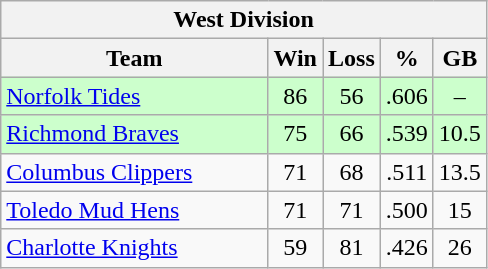<table class="wikitable">
<tr>
<th colspan="5">West Division</th>
</tr>
<tr>
<th width="55%">Team</th>
<th>Win</th>
<th>Loss</th>
<th>%</th>
<th>GB</th>
</tr>
<tr align=center bgcolor=ccffcc>
<td align=left><a href='#'>Norfolk Tides</a></td>
<td>86</td>
<td>56</td>
<td>.606</td>
<td>–</td>
</tr>
<tr align=center bgcolor=ccffcc>
<td align=left><a href='#'>Richmond Braves</a></td>
<td>75</td>
<td>66</td>
<td>.539</td>
<td>10.5</td>
</tr>
<tr align=center>
<td align=left><a href='#'>Columbus Clippers</a></td>
<td>71</td>
<td>68</td>
<td>.511</td>
<td>13.5</td>
</tr>
<tr align=center>
<td align=left><a href='#'>Toledo Mud Hens</a></td>
<td>71</td>
<td>71</td>
<td>.500</td>
<td>15</td>
</tr>
<tr align=center>
<td align=left><a href='#'>Charlotte Knights</a></td>
<td>59</td>
<td>81</td>
<td>.426</td>
<td>26</td>
</tr>
</table>
